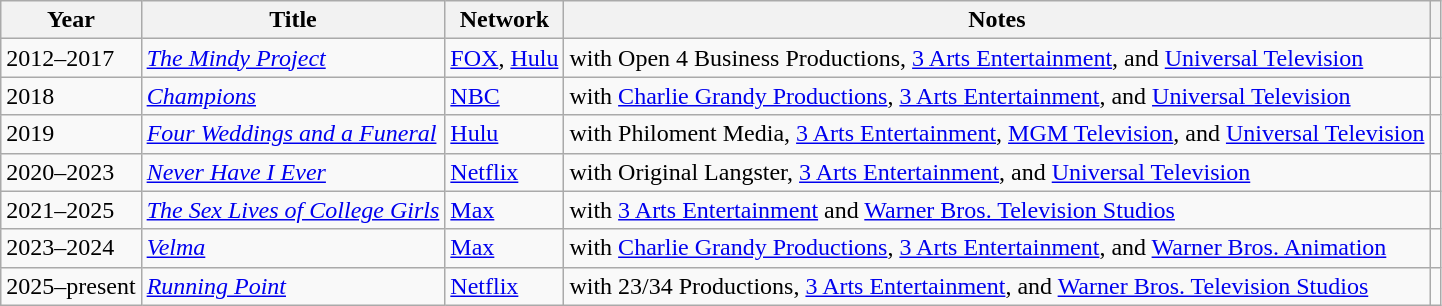<table class="wikitable sortable">
<tr>
<th>Year</th>
<th>Title</th>
<th>Network</th>
<th class="unsortable">Notes</th>
<th class="unsortable"></th>
</tr>
<tr>
<td>2012–2017</td>
<td><em><a href='#'>The Mindy Project</a></em></td>
<td><a href='#'>FOX</a>, <a href='#'>Hulu</a></td>
<td>with Open 4 Business Productions, <a href='#'>3 Arts Entertainment</a>, and <a href='#'>Universal Television</a></td>
<td></td>
</tr>
<tr>
<td>2018</td>
<td><em><a href='#'>Champions</a></em></td>
<td><a href='#'>NBC</a></td>
<td>with <a href='#'>Charlie Grandy Productions</a>, <a href='#'>3 Arts Entertainment</a>, and <a href='#'>Universal Television</a></td>
<td></td>
</tr>
<tr>
<td>2019</td>
<td><em><a href='#'>Four Weddings and a Funeral</a></em></td>
<td><a href='#'>Hulu</a></td>
<td>with Philoment Media, <a href='#'>3 Arts Entertainment</a>, <a href='#'>MGM Television</a>, and <a href='#'>Universal Television</a></td>
<td></td>
</tr>
<tr>
<td>2020–2023</td>
<td><em><a href='#'>Never Have I Ever</a></em></td>
<td><a href='#'>Netflix</a></td>
<td>with Original Langster, <a href='#'>3 Arts Entertainment</a>, and <a href='#'>Universal Television</a></td>
<td></td>
</tr>
<tr>
<td>2021–2025</td>
<td><em><a href='#'>The Sex Lives of College Girls</a></em></td>
<td><a href='#'>Max</a></td>
<td>with <a href='#'>3 Arts Entertainment</a> and <a href='#'>Warner Bros. Television Studios</a></td>
<td></td>
</tr>
<tr>
<td>2023–2024</td>
<td><em><a href='#'>Velma</a></em></td>
<td><a href='#'>Max</a></td>
<td>with <a href='#'>Charlie Grandy Productions</a>, <a href='#'>3 Arts Entertainment</a>, and <a href='#'>Warner Bros. Animation</a></td>
<td></td>
</tr>
<tr>
<td>2025–present</td>
<td><em><a href='#'>Running Point</a></em></td>
<td><a href='#'>Netflix</a></td>
<td>with 23/34 Productions, <a href='#'>3 Arts Entertainment</a>, and <a href='#'>Warner Bros. Television Studios</a></td>
<td></td>
</tr>
</table>
